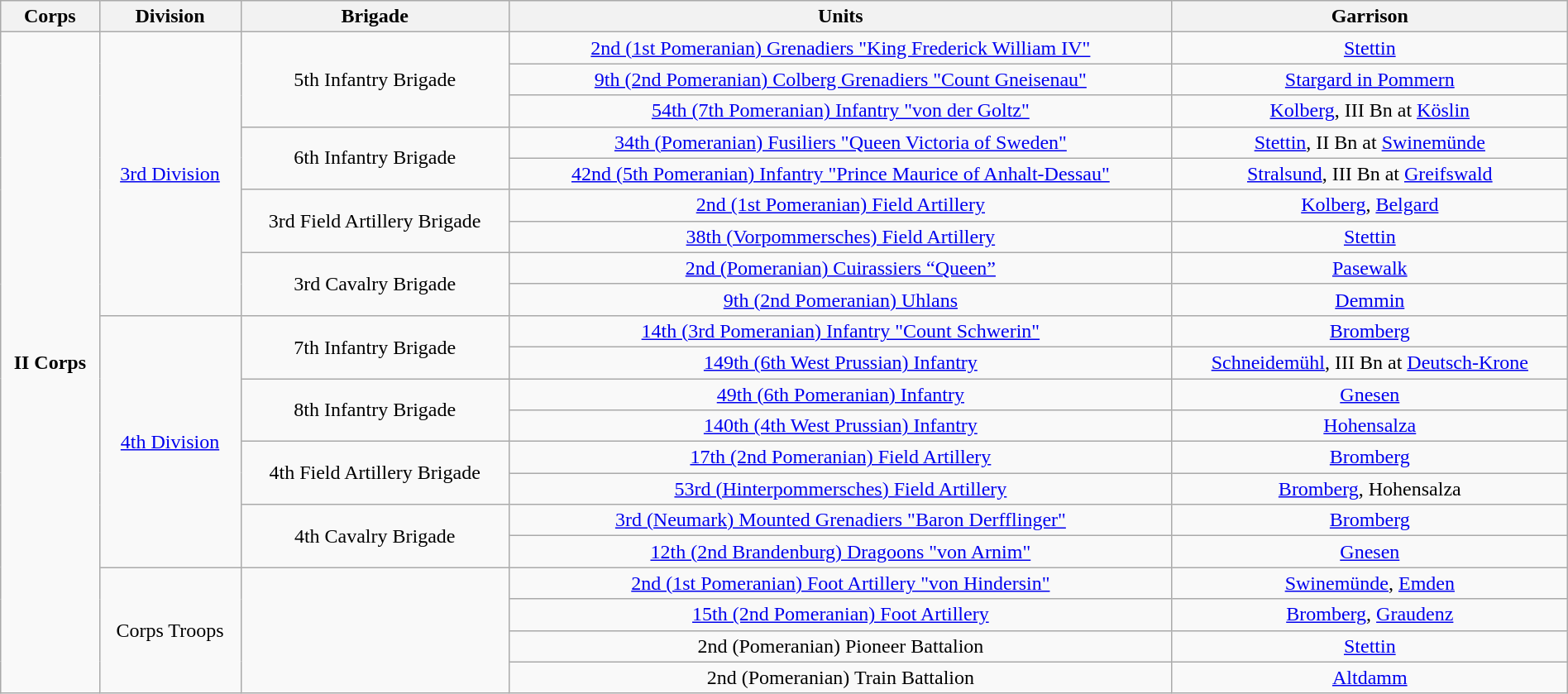<table class="wikitable collapsible collapsed" style="text-align:center; width:100%;">
<tr>
<th>Corps</th>
<th>Division</th>
<th>Brigade</th>
<th>Units</th>
<th>Garrison</th>
</tr>
<tr>
<td ROWSPAN=21><strong>II Corps</strong></td>
<td ROWSPAN=9><a href='#'>3rd Division</a></td>
<td ROWSPAN=3>5th Infantry Brigade</td>
<td><a href='#'>2nd (1st Pomeranian) Grenadiers "King Frederick William IV"</a></td>
<td><a href='#'>Stettin</a></td>
</tr>
<tr>
<td><a href='#'>9th (2nd Pomeranian) Colberg Grenadiers "Count Gneisenau"</a></td>
<td><a href='#'>Stargard in Pommern</a></td>
</tr>
<tr>
<td><a href='#'>54th (7th Pomeranian) Infantry "von der Goltz"</a></td>
<td><a href='#'>Kolberg</a>, III Bn at <a href='#'>Köslin</a></td>
</tr>
<tr>
<td ROWSPAN=2>6th Infantry Brigade</td>
<td><a href='#'>34th (Pomeranian) Fusiliers "Queen Victoria of Sweden"</a></td>
<td><a href='#'>Stettin</a>, II Bn at <a href='#'>Swinemünde</a></td>
</tr>
<tr>
<td><a href='#'>42nd (5th Pomeranian) Infantry "Prince Maurice of Anhalt-Dessau"</a></td>
<td><a href='#'>Stralsund</a>, III Bn at <a href='#'>Greifswald</a></td>
</tr>
<tr>
<td ROWSPAN=2>3rd Field Artillery Brigade</td>
<td><a href='#'>2nd (1st Pomeranian) Field Artillery</a></td>
<td><a href='#'>Kolberg</a>, <a href='#'>Belgard</a></td>
</tr>
<tr>
<td><a href='#'>38th (Vorpommersches) Field Artillery</a></td>
<td><a href='#'>Stettin</a></td>
</tr>
<tr>
<td ROWSPAN=2>3rd Cavalry Brigade</td>
<td><a href='#'>2nd (Pomeranian) Cuirassiers “Queen”</a></td>
<td><a href='#'>Pasewalk</a></td>
</tr>
<tr>
<td><a href='#'>9th (2nd Pomeranian) Uhlans</a></td>
<td><a href='#'>Demmin</a></td>
</tr>
<tr>
<td ROWSPAN=8><a href='#'>4th Division</a></td>
<td ROWSPAN=2>7th Infantry Brigade</td>
<td><a href='#'>14th (3rd Pomeranian) Infantry "Count Schwerin"</a></td>
<td><a href='#'>Bromberg</a></td>
</tr>
<tr>
<td><a href='#'>149th (6th West Prussian) Infantry</a></td>
<td><a href='#'>Schneidemühl</a>, III Bn at <a href='#'>Deutsch-Krone</a></td>
</tr>
<tr>
<td ROWSPAN=2>8th Infantry Brigade</td>
<td><a href='#'>49th (6th Pomeranian) Infantry</a></td>
<td><a href='#'>Gnesen</a></td>
</tr>
<tr>
<td><a href='#'>140th (4th West Prussian) Infantry</a></td>
<td><a href='#'>Hohensalza</a></td>
</tr>
<tr>
<td ROWSPAN=2>4th Field Artillery Brigade</td>
<td><a href='#'>17th (2nd Pomeranian) Field Artillery</a></td>
<td><a href='#'>Bromberg</a></td>
</tr>
<tr>
<td><a href='#'>53rd (Hinterpommersches) Field Artillery</a></td>
<td><a href='#'>Bromberg</a>, Hohensalza</td>
</tr>
<tr>
<td ROWSPAN=2>4th Cavalry Brigade</td>
<td><a href='#'>3rd (Neumark) Mounted Grenadiers "Baron Derfflinger"</a></td>
<td><a href='#'>Bromberg</a></td>
</tr>
<tr>
<td><a href='#'>12th (2nd Brandenburg) Dragoons "von Arnim"</a></td>
<td><a href='#'>Gnesen</a></td>
</tr>
<tr>
<td ROWSPAN=4>Corps Troops</td>
<td ROWSPAN=4></td>
<td><a href='#'>2nd (1st Pomeranian) Foot Artillery "von Hindersin"</a></td>
<td><a href='#'>Swinemünde</a>, <a href='#'>Emden</a></td>
</tr>
<tr>
<td><a href='#'>15th (2nd Pomeranian) Foot Artillery</a></td>
<td><a href='#'>Bromberg</a>, <a href='#'>Graudenz</a></td>
</tr>
<tr>
<td>2nd (Pomeranian) Pioneer Battalion</td>
<td><a href='#'>Stettin</a></td>
</tr>
<tr>
<td>2nd (Pomeranian) Train Battalion</td>
<td><a href='#'>Altdamm</a></td>
</tr>
</table>
